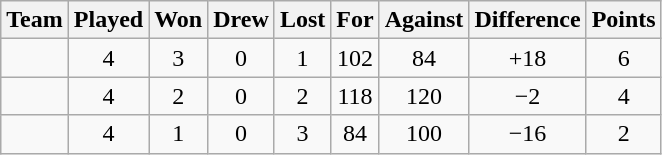<table class="wikitable" style="text-align:center">
<tr>
<th>Team</th>
<th>Played</th>
<th>Won</th>
<th>Drew</th>
<th>Lost</th>
<th>For</th>
<th>Against</th>
<th>Difference</th>
<th>Points</th>
</tr>
<tr>
<td align=left></td>
<td>4</td>
<td>3</td>
<td>0</td>
<td>1</td>
<td>102</td>
<td>84</td>
<td>+18</td>
<td>6</td>
</tr>
<tr>
<td align=left></td>
<td>4</td>
<td>2</td>
<td>0</td>
<td>2</td>
<td>118</td>
<td>120</td>
<td>−2</td>
<td>4</td>
</tr>
<tr>
<td align=left></td>
<td>4</td>
<td>1</td>
<td>0</td>
<td>3</td>
<td>84</td>
<td>100</td>
<td>−16</td>
<td>2</td>
</tr>
</table>
